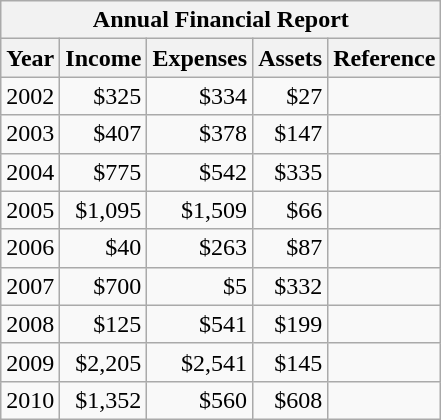<table class="wikitable" align="left">
<tr>
<th colspan="5">Annual Financial Report</th>
</tr>
<tr>
<th>Year</th>
<th>Income</th>
<th>Expenses</th>
<th>Assets</th>
<th>Reference</th>
</tr>
<tr>
<td>2002</td>
<td align=right>$325</td>
<td align=right>$334</td>
<td align=right>$27</td>
<td align=right></td>
</tr>
<tr>
<td>2003</td>
<td align=right>$407</td>
<td align=right>$378</td>
<td align=right>$147</td>
<td align=right></td>
</tr>
<tr>
<td>2004</td>
<td align=right>$775</td>
<td align=right>$542</td>
<td align=right>$335</td>
<td align=right></td>
</tr>
<tr>
<td>2005</td>
<td align=right>$1,095</td>
<td align=right>$1,509</td>
<td align=right>$66</td>
<td align=right></td>
</tr>
<tr>
<td>2006</td>
<td align=right>$40</td>
<td align=right>$263</td>
<td align=right>$87</td>
<td align=right></td>
</tr>
<tr>
<td>2007</td>
<td align=right>$700</td>
<td align=right>$5</td>
<td align=right>$332</td>
<td align=right></td>
</tr>
<tr>
<td>2008</td>
<td align=right>$125</td>
<td align=right>$541</td>
<td align=right>$199</td>
<td align=right></td>
</tr>
<tr>
<td>2009</td>
<td align=right>$2,205</td>
<td align=right>$2,541</td>
<td align=right>$145</td>
<td align=right></td>
</tr>
<tr>
<td>2010</td>
<td align=right>$1,352</td>
<td align=right>$560</td>
<td align=right>$608</td>
<td align=right></td>
</tr>
</table>
